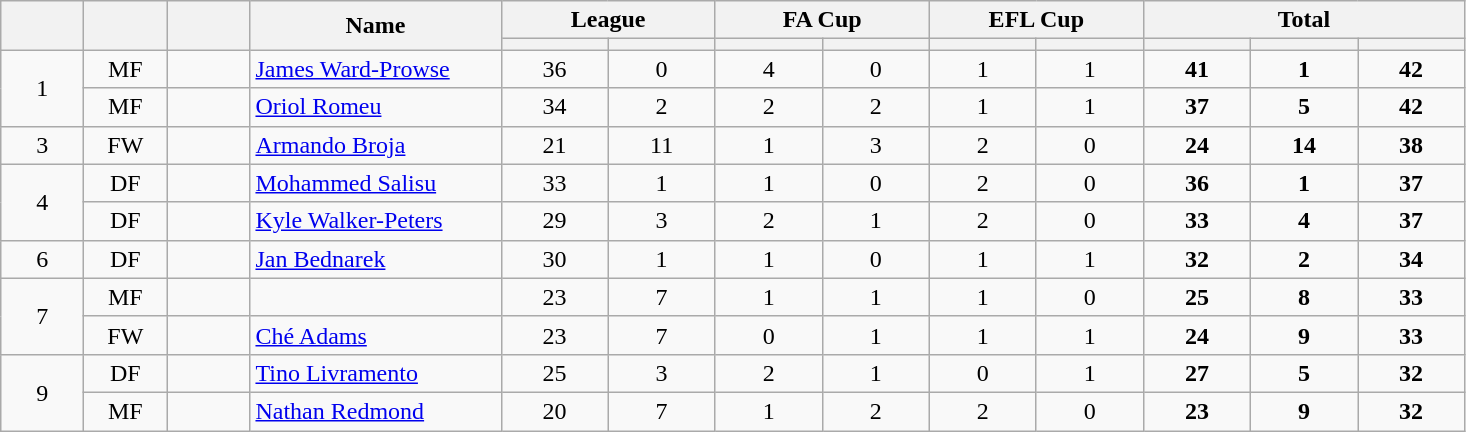<table class="wikitable plainrowheaders" style="text-align:center;">
<tr>
<th scope="col" rowspan="2" style="width:3em;"></th>
<th scope="col" rowspan="2" style="width:3em;"></th>
<th scope="col" rowspan="2" style="width:3em;"></th>
<th scope="col" rowspan="2" style="width:10em;">Name</th>
<th scope="col" colspan="2">League</th>
<th scope="col" colspan="2">FA Cup</th>
<th scope="col" colspan="2">EFL Cup</th>
<th scope="col" colspan="3">Total</th>
</tr>
<tr>
<th scope="col" style="width:4em;"></th>
<th scope="col" style="width:4em;"></th>
<th scope="col" style="width:4em;"></th>
<th scope="col" style="width:4em;"></th>
<th scope="col" style="width:4em;"></th>
<th scope="col" style="width:4em;"></th>
<th scope="col" style="width:4em;"></th>
<th scope="col" style="width:4em;"></th>
<th scope="col" style="width:4em;"></th>
</tr>
<tr>
<td rowspan="2">1</td>
<td>MF</td>
<td></td>
<td align="left"><a href='#'>James Ward-Prowse</a></td>
<td>36</td>
<td>0</td>
<td>4</td>
<td>0</td>
<td>1</td>
<td>1</td>
<td><strong>41</strong></td>
<td><strong>1</strong></td>
<td><strong>42</strong></td>
</tr>
<tr>
<td>MF</td>
<td></td>
<td align="left"><a href='#'>Oriol Romeu</a></td>
<td>34</td>
<td>2</td>
<td>2</td>
<td>2</td>
<td>1</td>
<td>1</td>
<td><strong>37</strong></td>
<td><strong>5</strong></td>
<td><strong>42</strong></td>
</tr>
<tr>
<td>3</td>
<td>FW</td>
<td></td>
<td align="left"><a href='#'>Armando Broja</a></td>
<td>21</td>
<td>11</td>
<td>1</td>
<td>3</td>
<td>2</td>
<td>0</td>
<td><strong>24</strong></td>
<td><strong>14</strong></td>
<td><strong>38</strong></td>
</tr>
<tr>
<td rowspan="2">4</td>
<td>DF</td>
<td></td>
<td align="left"><a href='#'>Mohammed Salisu</a></td>
<td>33</td>
<td>1</td>
<td>1</td>
<td>0</td>
<td>2</td>
<td>0</td>
<td><strong>36</strong></td>
<td><strong>1</strong></td>
<td><strong>37</strong></td>
</tr>
<tr>
<td>DF</td>
<td></td>
<td align="left"><a href='#'>Kyle Walker-Peters</a></td>
<td>29</td>
<td>3</td>
<td>2</td>
<td>1</td>
<td>2</td>
<td>0</td>
<td><strong>33</strong></td>
<td><strong>4</strong></td>
<td><strong>37</strong></td>
</tr>
<tr>
<td>6</td>
<td>DF</td>
<td></td>
<td align="left"><a href='#'>Jan Bednarek</a></td>
<td>30</td>
<td>1</td>
<td>1</td>
<td>0</td>
<td>1</td>
<td>1</td>
<td><strong>32</strong></td>
<td><strong>2</strong></td>
<td><strong>34</strong></td>
</tr>
<tr>
<td rowspan="2">7</td>
<td>MF</td>
<td></td>
<td align="left"></td>
<td>23</td>
<td>7</td>
<td>1</td>
<td>1</td>
<td>1</td>
<td>0</td>
<td><strong>25</strong></td>
<td><strong>8</strong></td>
<td><strong>33</strong></td>
</tr>
<tr>
<td>FW</td>
<td></td>
<td align="left"><a href='#'>Ché Adams</a></td>
<td>23</td>
<td>7</td>
<td>0</td>
<td>1</td>
<td>1</td>
<td>1</td>
<td><strong>24</strong></td>
<td><strong>9</strong></td>
<td><strong>33</strong></td>
</tr>
<tr>
<td rowspan="2">9</td>
<td>DF</td>
<td></td>
<td align="left"><a href='#'>Tino Livramento</a></td>
<td>25</td>
<td>3</td>
<td>2</td>
<td>1</td>
<td>0</td>
<td>1</td>
<td><strong>27</strong></td>
<td><strong>5</strong></td>
<td><strong>32</strong></td>
</tr>
<tr>
<td>MF</td>
<td></td>
<td align="left"><a href='#'>Nathan Redmond</a></td>
<td>20</td>
<td>7</td>
<td>1</td>
<td>2</td>
<td>2</td>
<td>0</td>
<td><strong>23</strong></td>
<td><strong>9</strong></td>
<td><strong>32</strong></td>
</tr>
</table>
